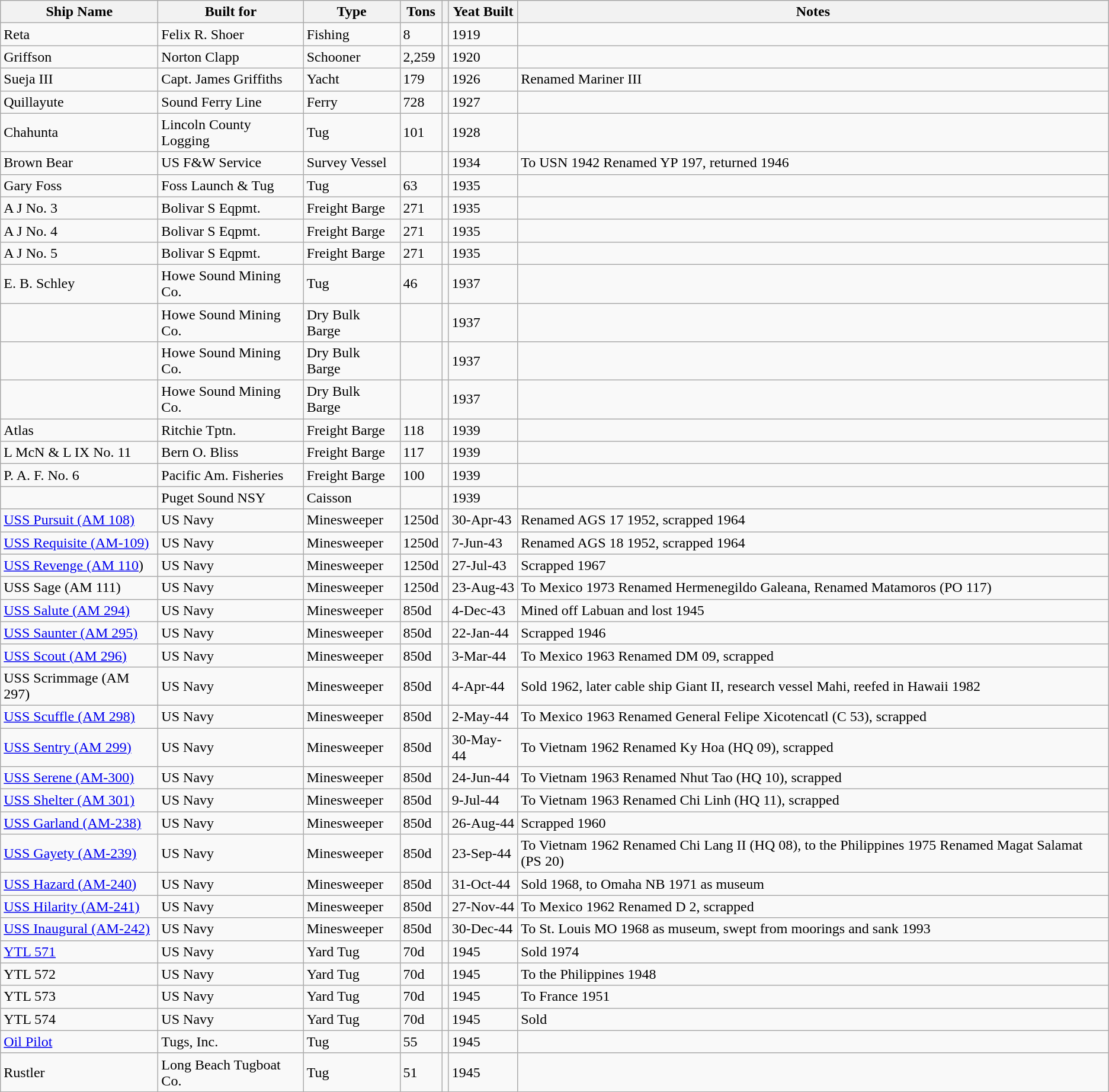<table class="wikitable collapsible">
<tr>
<th>Ship Name</th>
<th>Built for</th>
<th>Type</th>
<th>Tons</th>
<th></th>
<th>Yeat Built</th>
<th>Notes</th>
</tr>
<tr>
<td>Reta</td>
<td>Felix R. Shoer</td>
<td>Fishing</td>
<td>8</td>
<td></td>
<td>1919</td>
<td></td>
</tr>
<tr>
<td>Griffson</td>
<td>Norton Clapp</td>
<td>Schooner</td>
<td>2,259</td>
<td></td>
<td>1920</td>
<td></td>
</tr>
<tr>
<td>Sueja III</td>
<td>Capt. James Griffiths</td>
<td>Yacht</td>
<td>179</td>
<td></td>
<td>1926</td>
<td>Renamed Mariner III</td>
</tr>
<tr>
<td>Quillayute</td>
<td>Sound Ferry Line</td>
<td>Ferry</td>
<td>728</td>
<td></td>
<td>1927</td>
<td></td>
</tr>
<tr>
<td>Chahunta</td>
<td>Lincoln County Logging</td>
<td>Tug</td>
<td>101</td>
<td></td>
<td>1928</td>
<td></td>
</tr>
<tr>
<td>Brown Bear</td>
<td>US F&W Service</td>
<td>Survey Vessel</td>
<td></td>
<td></td>
<td>1934</td>
<td>To USN 1942 Renamed YP 197, returned 1946</td>
</tr>
<tr>
<td>Gary Foss</td>
<td>Foss Launch & Tug</td>
<td>Tug</td>
<td>63</td>
<td></td>
<td>1935</td>
<td></td>
</tr>
<tr>
<td>A J No. 3</td>
<td>Bolivar S Eqpmt.</td>
<td>Freight Barge</td>
<td>271</td>
<td></td>
<td>1935</td>
<td></td>
</tr>
<tr>
<td>A J No. 4</td>
<td>Bolivar S Eqpmt.</td>
<td>Freight Barge</td>
<td>271</td>
<td></td>
<td>1935</td>
<td></td>
</tr>
<tr>
<td>A J No. 5</td>
<td>Bolivar S Eqpmt.</td>
<td>Freight Barge</td>
<td>271</td>
<td></td>
<td>1935</td>
<td></td>
</tr>
<tr>
<td>E. B. Schley</td>
<td>Howe Sound Mining Co.</td>
<td>Tug</td>
<td>46</td>
<td></td>
<td>1937</td>
<td></td>
</tr>
<tr>
<td></td>
<td>Howe Sound Mining Co.</td>
<td>Dry Bulk Barge</td>
<td></td>
<td></td>
<td>1937</td>
<td></td>
</tr>
<tr>
<td></td>
<td>Howe Sound Mining Co.</td>
<td>Dry Bulk Barge</td>
<td></td>
<td></td>
<td>1937</td>
<td></td>
</tr>
<tr>
<td></td>
<td>Howe Sound Mining Co.</td>
<td>Dry Bulk Barge</td>
<td></td>
<td></td>
<td>1937</td>
<td></td>
</tr>
<tr>
<td>Atlas</td>
<td>Ritchie Tptn.</td>
<td>Freight Barge</td>
<td>118</td>
<td></td>
<td>1939</td>
<td></td>
</tr>
<tr>
<td>L McN & L IX No. 11</td>
<td>Bern O. Bliss</td>
<td>Freight Barge</td>
<td>117</td>
<td></td>
<td>1939</td>
<td></td>
</tr>
<tr>
<td>P. A. F. No. 6</td>
<td>Pacific Am. Fisheries</td>
<td>Freight Barge</td>
<td>100</td>
<td></td>
<td>1939</td>
<td></td>
</tr>
<tr>
<td></td>
<td>Puget Sound NSY</td>
<td>Caisson</td>
<td></td>
<td></td>
<td>1939</td>
<td></td>
</tr>
<tr>
<td><a href='#'>USS Pursuit (AM 108)</a></td>
<td>US Navy</td>
<td>Minesweeper</td>
<td>1250d</td>
<td></td>
<td>30-Apr-43</td>
<td>Renamed AGS 17 1952, scrapped 1964</td>
</tr>
<tr>
<td><a href='#'>USS Requisite (AM-109)</a></td>
<td>US Navy</td>
<td>Minesweeper</td>
<td>1250d</td>
<td></td>
<td>7-Jun-43</td>
<td>Renamed AGS 18 1952, scrapped 1964</td>
</tr>
<tr>
<td><a href='#'>USS Revenge (AM 110</a>)</td>
<td>US Navy</td>
<td>Minesweeper</td>
<td>1250d</td>
<td></td>
<td>27-Jul-43</td>
<td>Scrapped 1967</td>
</tr>
<tr>
<td>USS Sage (AM 111)</td>
<td>US Navy</td>
<td>Minesweeper</td>
<td>1250d</td>
<td></td>
<td>23-Aug-43</td>
<td>To Mexico 1973 Renamed Hermenegildo Galeana, Renamed Matamoros (PO 117)</td>
</tr>
<tr>
<td><a href='#'>USS Salute (AM 294)</a></td>
<td>US Navy</td>
<td>Minesweeper</td>
<td>850d</td>
<td></td>
<td>4-Dec-43</td>
<td>Mined off Labuan and lost 1945</td>
</tr>
<tr>
<td><a href='#'>USS Saunter (AM 295)</a></td>
<td>US Navy</td>
<td>Minesweeper</td>
<td>850d</td>
<td></td>
<td>22-Jan-44</td>
<td>Scrapped 1946</td>
</tr>
<tr>
<td><a href='#'>USS Scout (AM 296)</a></td>
<td>US Navy</td>
<td>Minesweeper</td>
<td>850d</td>
<td></td>
<td>3-Mar-44</td>
<td>To Mexico 1963 Renamed DM 09, scrapped</td>
</tr>
<tr>
<td>USS Scrimmage (AM 297)</td>
<td>US Navy</td>
<td>Minesweeper</td>
<td>850d</td>
<td></td>
<td>4-Apr-44</td>
<td>Sold 1962, later cable ship Giant II, research vessel Mahi, reefed in Hawaii 1982</td>
</tr>
<tr>
<td><a href='#'>USS Scuffle (AM 298)</a></td>
<td>US Navy</td>
<td>Minesweeper</td>
<td>850d</td>
<td></td>
<td>2-May-44</td>
<td>To Mexico 1963 Renamed General Felipe Xicotencatl (C 53), scrapped</td>
</tr>
<tr>
<td><a href='#'>USS Sentry (AM 299)</a></td>
<td>US Navy</td>
<td>Minesweeper</td>
<td>850d</td>
<td></td>
<td>30-May-44</td>
<td>To Vietnam 1962 Renamed Ky Hoa (HQ 09), scrapped</td>
</tr>
<tr>
<td><a href='#'>USS Serene (AM-300)</a></td>
<td>US Navy</td>
<td>Minesweeper</td>
<td>850d</td>
<td></td>
<td>24-Jun-44</td>
<td>To Vietnam 1963 Renamed Nhut Tao (HQ 10), scrapped</td>
</tr>
<tr>
<td><a href='#'>USS Shelter (AM 301)</a></td>
<td>US Navy</td>
<td>Minesweeper</td>
<td>850d</td>
<td></td>
<td>9-Jul-44</td>
<td>To Vietnam 1963 Renamed Chi Linh (HQ 11), scrapped</td>
</tr>
<tr>
<td><a href='#'>USS Garland (AM-238)</a></td>
<td>US Navy</td>
<td>Minesweeper</td>
<td>850d</td>
<td></td>
<td>26-Aug-44</td>
<td>Scrapped 1960</td>
</tr>
<tr>
<td><a href='#'>USS Gayety (AM-239)</a></td>
<td>US Navy</td>
<td>Minesweeper</td>
<td>850d</td>
<td></td>
<td>23-Sep-44</td>
<td>To Vietnam 1962 Renamed Chi Lang II (HQ 08), to the Philippines 1975 Renamed Magat Salamat (PS 20)</td>
</tr>
<tr>
<td><a href='#'>USS Hazard (AM-240)</a></td>
<td>US Navy</td>
<td>Minesweeper</td>
<td>850d</td>
<td></td>
<td>31-Oct-44</td>
<td>Sold 1968, to Omaha NB 1971 as museum</td>
</tr>
<tr>
<td><a href='#'>USS Hilarity (AM-241)</a></td>
<td>US Navy</td>
<td>Minesweeper</td>
<td>850d</td>
<td></td>
<td>27-Nov-44</td>
<td>To Mexico 1962 Renamed D 2, scrapped</td>
</tr>
<tr>
<td><a href='#'>USS Inaugural (AM-242)</a></td>
<td>US Navy</td>
<td>Minesweeper</td>
<td>850d</td>
<td></td>
<td>30-Dec-44</td>
<td>To St. Louis MO 1968 as museum, swept from moorings and sank 1993</td>
</tr>
<tr>
<td><a href='#'>YTL 571</a></td>
<td>US Navy</td>
<td>Yard Tug</td>
<td>70d</td>
<td></td>
<td>1945</td>
<td>Sold 1974</td>
</tr>
<tr>
<td>YTL 572</td>
<td>US Navy</td>
<td>Yard Tug</td>
<td>70d</td>
<td></td>
<td>1945</td>
<td>To the Philippines 1948</td>
</tr>
<tr>
<td>YTL 573</td>
<td>US Navy</td>
<td>Yard Tug</td>
<td>70d</td>
<td></td>
<td>1945</td>
<td>To France 1951</td>
</tr>
<tr>
<td>YTL 574</td>
<td>US Navy</td>
<td>Yard Tug</td>
<td>70d</td>
<td></td>
<td>1945</td>
<td>Sold</td>
</tr>
<tr>
<td><a href='#'>Oil Pilot</a></td>
<td>Tugs, Inc.</td>
<td>Tug</td>
<td>55</td>
<td></td>
<td>1945</td>
<td></td>
</tr>
<tr>
<td>Rustler</td>
<td>Long Beach Tugboat Co.</td>
<td>Tug</td>
<td>51</td>
<td></td>
<td>1945</td>
<td></td>
</tr>
</table>
